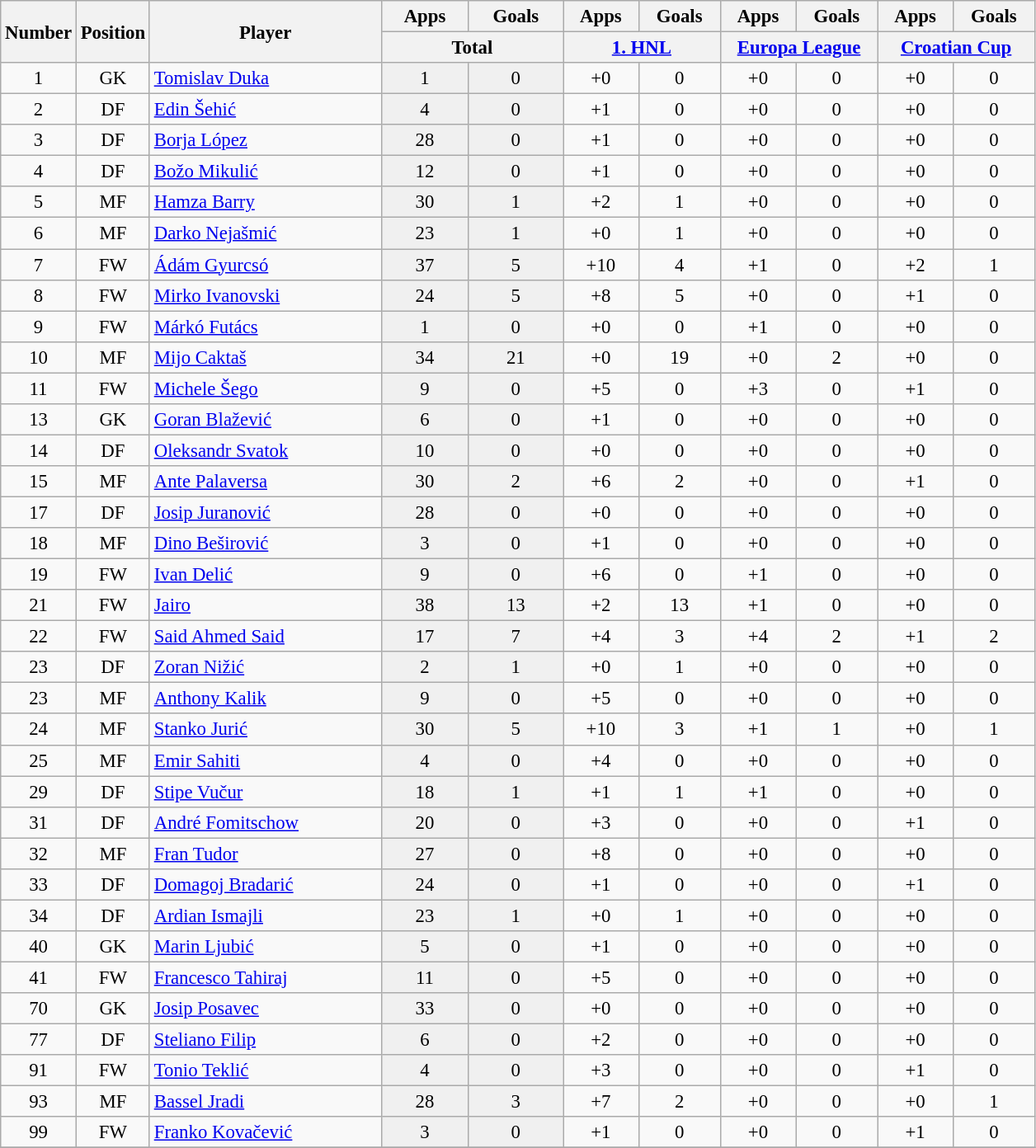<table class="wikitable sortable" style="font-size: 95%; text-align: center;">
<tr>
<th width=40 rowspan="2" align="center">Number</th>
<th width=40 rowspan="2" align="center">Position</th>
<th width=180 rowspan="2" align="center">Player</th>
<th>Apps</th>
<th>Goals</th>
<th>Apps</th>
<th>Goals</th>
<th>Apps</th>
<th>Goals</th>
<th>Apps</th>
<th>Goals</th>
</tr>
<tr>
<th class="unsortable" width=140 colspan="2" align="center">Total</th>
<th class="unsortable" width=120 colspan="2" align="center"><a href='#'>1. HNL</a></th>
<th class="unsortable" width=120 colspan="2" align="center"><a href='#'>Europa League</a></th>
<th class="unsortable" width=120 colspan="2" align="center"><a href='#'>Croatian Cup</a></th>
</tr>
<tr>
<td>1</td>
<td>GK</td>
<td style="text-align:left;"> <a href='#'>Tomislav Duka</a></td>
<td style="background: #F0F0F0">1</td>
<td style="background: #F0F0F0">0</td>
<td>+0</td>
<td>0</td>
<td>+0</td>
<td>0</td>
<td>+0</td>
<td>0</td>
</tr>
<tr>
<td>2</td>
<td>DF</td>
<td style="text-align:left;"> <a href='#'>Edin Šehić</a></td>
<td style="background: #F0F0F0">4</td>
<td style="background: #F0F0F0">0</td>
<td>+1</td>
<td>0</td>
<td>+0</td>
<td>0</td>
<td>+0</td>
<td>0</td>
</tr>
<tr>
<td>3</td>
<td>DF</td>
<td style="text-align:left;"> <a href='#'>Borja López</a></td>
<td style="background: #F0F0F0">28</td>
<td style="background: #F0F0F0">0</td>
<td>+1</td>
<td>0</td>
<td>+0</td>
<td>0</td>
<td>+0</td>
<td>0</td>
</tr>
<tr>
<td>4</td>
<td>DF</td>
<td style="text-align:left;"> <a href='#'>Božo Mikulić</a></td>
<td style="background: #F0F0F0">12</td>
<td style="background: #F0F0F0">0</td>
<td>+1</td>
<td>0</td>
<td>+0</td>
<td>0</td>
<td>+0</td>
<td>0</td>
</tr>
<tr>
<td>5</td>
<td>MF</td>
<td style="text-align:left;"> <a href='#'>Hamza Barry</a></td>
<td style="background: #F0F0F0">30</td>
<td style="background: #F0F0F0">1</td>
<td>+2</td>
<td>1</td>
<td>+0</td>
<td>0</td>
<td>+0</td>
<td>0</td>
</tr>
<tr>
<td>6</td>
<td>MF</td>
<td style="text-align:left;"> <a href='#'>Darko Nejašmić</a></td>
<td style="background: #F0F0F0">23</td>
<td style="background: #F0F0F0">1</td>
<td>+0</td>
<td>1</td>
<td>+0</td>
<td>0</td>
<td>+0</td>
<td>0</td>
</tr>
<tr>
<td>7</td>
<td>FW</td>
<td style="text-align:left;"> <a href='#'>Ádám Gyurcsó</a></td>
<td style="background: #F0F0F0">37</td>
<td style="background: #F0F0F0">5</td>
<td>+10</td>
<td>4</td>
<td>+1</td>
<td>0</td>
<td>+2</td>
<td>1</td>
</tr>
<tr>
<td>8</td>
<td>FW</td>
<td style="text-align:left;"> <a href='#'>Mirko Ivanovski</a></td>
<td style="background: #F0F0F0">24</td>
<td style="background: #F0F0F0">5</td>
<td>+8</td>
<td>5</td>
<td>+0</td>
<td>0</td>
<td>+1</td>
<td>0</td>
</tr>
<tr>
<td>9</td>
<td>FW</td>
<td style="text-align:left;"> <a href='#'>Márkó Futács</a></td>
<td style="background: #F0F0F0">1</td>
<td style="background: #F0F0F0">0</td>
<td>+0</td>
<td>0</td>
<td>+1</td>
<td>0</td>
<td>+0</td>
<td>0</td>
</tr>
<tr>
<td>10</td>
<td>MF</td>
<td style="text-align:left;"> <a href='#'>Mijo Caktaš</a></td>
<td style="background: #F0F0F0">34</td>
<td style="background: #F0F0F0">21</td>
<td>+0</td>
<td>19</td>
<td>+0</td>
<td>2</td>
<td>+0</td>
<td>0</td>
</tr>
<tr>
<td>11</td>
<td>FW</td>
<td style="text-align:left;"> <a href='#'>Michele Šego</a></td>
<td style="background: #F0F0F0">9</td>
<td style="background: #F0F0F0">0</td>
<td>+5</td>
<td>0</td>
<td>+3</td>
<td>0</td>
<td>+1</td>
<td>0</td>
</tr>
<tr>
<td>13</td>
<td>GK</td>
<td style="text-align:left;"> <a href='#'>Goran Blažević</a></td>
<td style="background: #F0F0F0">6</td>
<td style="background: #F0F0F0">0</td>
<td>+1</td>
<td>0</td>
<td>+0</td>
<td>0</td>
<td>+0</td>
<td>0</td>
</tr>
<tr>
<td>14</td>
<td>DF</td>
<td style="text-align:left;"> <a href='#'>Oleksandr Svatok</a></td>
<td style="background: #F0F0F0">10</td>
<td style="background: #F0F0F0">0</td>
<td>+0</td>
<td>0</td>
<td>+0</td>
<td>0</td>
<td>+0</td>
<td>0</td>
</tr>
<tr>
<td>15</td>
<td>MF</td>
<td style="text-align:left;"> <a href='#'>Ante Palaversa</a></td>
<td style="background: #F0F0F0">30</td>
<td style="background: #F0F0F0">2</td>
<td>+6</td>
<td>2</td>
<td>+0</td>
<td>0</td>
<td>+1</td>
<td>0</td>
</tr>
<tr>
<td>17</td>
<td>DF</td>
<td style="text-align:left;"> <a href='#'>Josip Juranović</a></td>
<td style="background: #F0F0F0">28</td>
<td style="background: #F0F0F0">0</td>
<td>+0</td>
<td>0</td>
<td>+0</td>
<td>0</td>
<td>+0</td>
<td>0</td>
</tr>
<tr>
<td>18</td>
<td>MF</td>
<td style="text-align:left;"> <a href='#'>Dino Beširović</a></td>
<td style="background: #F0F0F0">3</td>
<td style="background: #F0F0F0">0</td>
<td>+1</td>
<td>0</td>
<td>+0</td>
<td>0</td>
<td>+0</td>
<td>0</td>
</tr>
<tr>
<td>19</td>
<td>FW</td>
<td style="text-align:left;"> <a href='#'>Ivan Delić</a></td>
<td style="background: #F0F0F0">9</td>
<td style="background: #F0F0F0">0</td>
<td>+6</td>
<td>0</td>
<td>+1</td>
<td>0</td>
<td>+0</td>
<td>0</td>
</tr>
<tr>
<td>21</td>
<td>FW</td>
<td style="text-align:left;"> <a href='#'>Jairo</a></td>
<td style="background: #F0F0F0">38</td>
<td style="background: #F0F0F0">13</td>
<td>+2</td>
<td>13</td>
<td>+1</td>
<td>0</td>
<td>+0</td>
<td>0</td>
</tr>
<tr>
<td>22</td>
<td>FW</td>
<td style="text-align:left;"> <a href='#'>Said Ahmed Said</a></td>
<td style="background: #F0F0F0">17</td>
<td style="background: #F0F0F0">7</td>
<td>+4</td>
<td>3</td>
<td>+4</td>
<td>2</td>
<td>+1</td>
<td>2</td>
</tr>
<tr>
<td>23</td>
<td>DF</td>
<td style="text-align:left;"> <a href='#'>Zoran Nižić</a></td>
<td style="background: #F0F0F0">2</td>
<td style="background: #F0F0F0">1</td>
<td>+0</td>
<td>1</td>
<td>+0</td>
<td>0</td>
<td>+0</td>
<td>0</td>
</tr>
<tr>
<td>23</td>
<td>MF</td>
<td style="text-align:left;"> <a href='#'>Anthony Kalik</a></td>
<td style="background: #F0F0F0">9</td>
<td style="background: #F0F0F0">0</td>
<td>+5</td>
<td>0</td>
<td>+0</td>
<td>0</td>
<td>+0</td>
<td>0</td>
</tr>
<tr>
<td>24</td>
<td>MF</td>
<td style="text-align:left;"> <a href='#'>Stanko Jurić</a></td>
<td style="background: #F0F0F0">30</td>
<td style="background: #F0F0F0">5</td>
<td>+10</td>
<td>3</td>
<td>+1</td>
<td>1</td>
<td>+0</td>
<td>1</td>
</tr>
<tr>
<td>25</td>
<td>MF</td>
<td style="text-align:left;"> <a href='#'>Emir Sahiti</a></td>
<td style="background: #F0F0F0">4</td>
<td style="background: #F0F0F0">0</td>
<td>+4</td>
<td>0</td>
<td>+0</td>
<td>0</td>
<td>+0</td>
<td>0</td>
</tr>
<tr>
<td>29</td>
<td>DF</td>
<td style="text-align:left;"> <a href='#'>Stipe Vučur</a></td>
<td style="background: #F0F0F0">18</td>
<td style="background: #F0F0F0">1</td>
<td>+1</td>
<td>1</td>
<td>+1</td>
<td>0</td>
<td>+0</td>
<td>0</td>
</tr>
<tr>
<td>31</td>
<td>DF</td>
<td style="text-align:left;"> <a href='#'>André Fomitschow</a></td>
<td style="background: #F0F0F0">20</td>
<td style="background: #F0F0F0">0</td>
<td>+3</td>
<td>0</td>
<td>+0</td>
<td>0</td>
<td>+1</td>
<td>0</td>
</tr>
<tr>
<td>32</td>
<td>MF</td>
<td style="text-align:left;"> <a href='#'>Fran Tudor</a></td>
<td style="background: #F0F0F0">27</td>
<td style="background: #F0F0F0">0</td>
<td>+8</td>
<td>0</td>
<td>+0</td>
<td>0</td>
<td>+0</td>
<td>0</td>
</tr>
<tr>
<td>33</td>
<td>DF</td>
<td style="text-align:left;"> <a href='#'>Domagoj Bradarić</a></td>
<td style="background: #F0F0F0">24</td>
<td style="background: #F0F0F0">0</td>
<td>+1</td>
<td>0</td>
<td>+0</td>
<td>0</td>
<td>+1</td>
<td>0</td>
</tr>
<tr>
<td>34</td>
<td>DF</td>
<td style="text-align:left;"> <a href='#'>Ardian Ismajli</a></td>
<td style="background: #F0F0F0">23</td>
<td style="background: #F0F0F0">1</td>
<td>+0</td>
<td>1</td>
<td>+0</td>
<td>0</td>
<td>+0</td>
<td>0</td>
</tr>
<tr>
<td>40</td>
<td>GK</td>
<td style="text-align:left;"> <a href='#'>Marin Ljubić</a></td>
<td style="background: #F0F0F0">5</td>
<td style="background: #F0F0F0">0</td>
<td>+1</td>
<td>0</td>
<td>+0</td>
<td>0</td>
<td>+0</td>
<td>0</td>
</tr>
<tr>
<td>41</td>
<td>FW</td>
<td style="text-align:left;"> <a href='#'>Francesco Tahiraj</a></td>
<td style="background: #F0F0F0">11</td>
<td style="background: #F0F0F0">0</td>
<td>+5</td>
<td>0</td>
<td>+0</td>
<td>0</td>
<td>+0</td>
<td>0</td>
</tr>
<tr>
<td>70</td>
<td>GK</td>
<td style="text-align:left;"> <a href='#'>Josip Posavec</a></td>
<td style="background: #F0F0F0">33</td>
<td style="background: #F0F0F0">0</td>
<td>+0</td>
<td>0</td>
<td>+0</td>
<td>0</td>
<td>+0</td>
<td>0</td>
</tr>
<tr>
<td>77</td>
<td>DF</td>
<td style="text-align:left;"> <a href='#'>Steliano Filip</a></td>
<td style="background: #F0F0F0">6</td>
<td style="background: #F0F0F0">0</td>
<td>+2</td>
<td>0</td>
<td>+0</td>
<td>0</td>
<td>+0</td>
<td>0</td>
</tr>
<tr>
<td>91</td>
<td>FW</td>
<td style="text-align:left;"> <a href='#'>Tonio Teklić</a></td>
<td style="background: #F0F0F0">4</td>
<td style="background: #F0F0F0">0</td>
<td>+3</td>
<td>0</td>
<td>+0</td>
<td>0</td>
<td>+1</td>
<td>0</td>
</tr>
<tr>
<td>93</td>
<td>MF</td>
<td style="text-align:left;"> <a href='#'>Bassel Jradi</a></td>
<td style="background: #F0F0F0">28</td>
<td style="background: #F0F0F0">3</td>
<td>+7</td>
<td>2</td>
<td>+0</td>
<td>0</td>
<td>+0</td>
<td>1</td>
</tr>
<tr>
<td>99</td>
<td>FW</td>
<td style="text-align:left;"> <a href='#'>Franko Kovačević</a></td>
<td style="background: #F0F0F0">3</td>
<td style="background: #F0F0F0">0</td>
<td>+1</td>
<td>0</td>
<td>+0</td>
<td>0</td>
<td>+1</td>
<td>0</td>
</tr>
<tr>
</tr>
</table>
